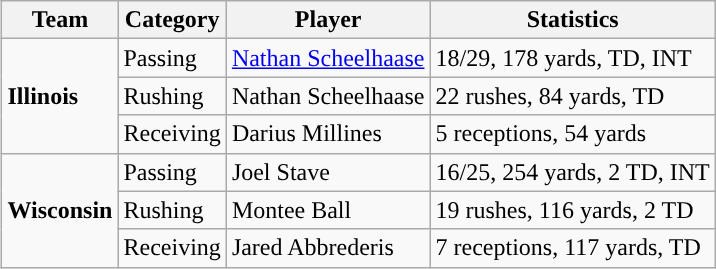<table class="wikitable" style="float: right;">
<tr>
<th>Team</th>
<th>Category</th>
<th>Player</th>
<th>Statistics</th>
</tr>
<tr>
<td rowspan=3><strong>Illinois</strong></td>
<td>Passing</td>
<td><a href='#'>Nathan Scheelhaase</a></td>
<td>18/29, 178 yards, TD, INT</td>
</tr>
<tr>
<td>Rushing</td>
<td>Nathan Scheelhaase</td>
<td>22 rushes, 84 yards, TD</td>
</tr>
<tr>
<td>Receiving</td>
<td>Darius Millines</td>
<td>5 receptions, 54 yards</td>
</tr>
<tr>
<td rowspan=3><strong>Wisconsin</strong></td>
<td>Passing</td>
<td>Joel Stave</td>
<td>16/25, 254 yards, 2 TD, INT</td>
</tr>
<tr>
<td>Rushing</td>
<td>Montee Ball</td>
<td>19 rushes, 116 yards, 2 TD</td>
</tr>
<tr>
<td>Receiving</td>
<td>Jared Abbrederis</td>
<td>7 receptions, 117 yards, TD</td>
</tr>
</table>
